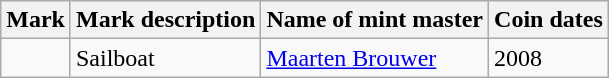<table class="wikitable">
<tr>
<th>Mark</th>
<th>Mark description</th>
<th>Name of mint master</th>
<th>Coin dates</th>
</tr>
<tr>
<td style="text-align:center"></td>
<td>Sailboat</td>
<td><a href='#'>Maarten Brouwer</a></td>
<td>2008</td>
</tr>
</table>
